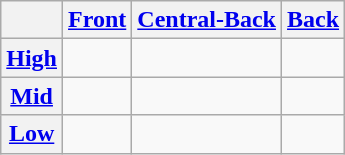<table class="wikitable" style=text-align:center>
<tr>
<th></th>
<th><a href='#'>Front</a></th>
<th><a href='#'>Central-Back</a></th>
<th><a href='#'>Back</a></th>
</tr>
<tr>
<th><a href='#'>High</a></th>
<td></td>
<td></td>
<td></td>
</tr>
<tr>
<th><a href='#'>Mid</a></th>
<td></td>
<td></td>
<td></td>
</tr>
<tr>
<th><a href='#'>Low</a></th>
<td></td>
<td></td>
<td></td>
</tr>
</table>
